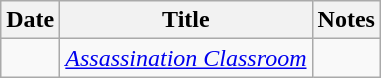<table class="wikitable sortable">
<tr>
<th>Date</th>
<th>Title</th>
<th>Notes</th>
</tr>
<tr>
<td></td>
<td><em><a href='#'>Assassination Classroom</a></em></td>
<td></td>
</tr>
</table>
